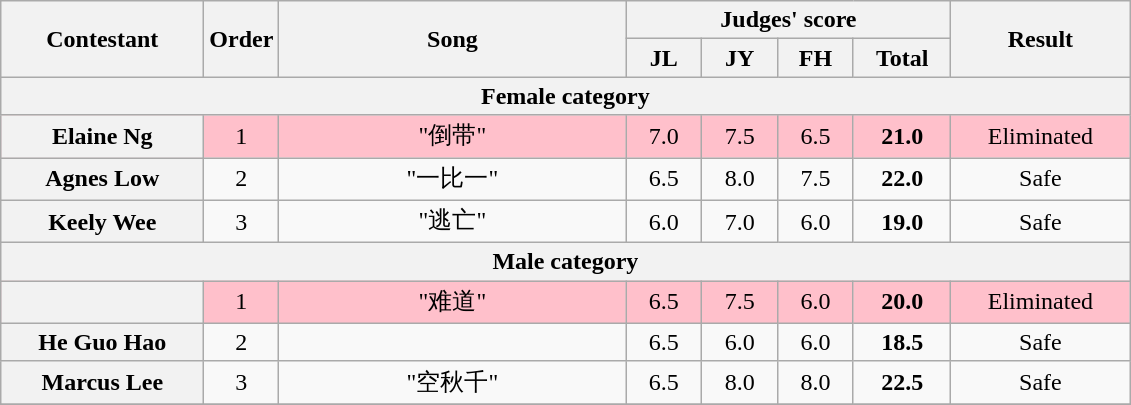<table class="wikitable plainrowheaders" style="text-align:center;">
<tr>
<th rowspan=2 scope="col" style="width:8em;">Contestant</th>
<th rowspan=2 scope="col">Order</th>
<th rowspan=2 scope="col" style="width:14em;">Song</th>
<th colspan=4 scope="col">Judges' score</th>
<th rowspan=2 scope="col" style="width:7em;">Result</th>
</tr>
<tr>
<th style="width:2.7em;">JL</th>
<th style="width:2.7em;">JY</th>
<th style="width:2.7em;">FH</th>
<th style="width:3.6em;">Total</th>
</tr>
<tr>
<th colspan=8>Female category</th>
</tr>
<tr style="background:pink;">
<th scope="row">Elaine Ng</th>
<td>1</td>
<td>"倒带"</td>
<td>7.0</td>
<td>7.5</td>
<td>6.5</td>
<td><strong>21.0</strong></td>
<td>Eliminated</td>
</tr>
<tr>
<th scope="row">Agnes Low</th>
<td>2</td>
<td>"一比一"</td>
<td>6.5</td>
<td>8.0</td>
<td>7.5</td>
<td><strong>22.0</strong></td>
<td>Safe</td>
</tr>
<tr>
<th scope="row">Keely Wee</th>
<td>3</td>
<td>"逃亡"</td>
<td>6.0</td>
<td>7.0</td>
<td>6.0</td>
<td><strong>19.0</strong></td>
<td>Safe</td>
</tr>
<tr>
<th colspan=8>Male category</th>
</tr>
<tr style="background:pink;">
<th scope="row"></th>
<td>1</td>
<td>"难道"</td>
<td>6.5</td>
<td>7.5</td>
<td>6.0</td>
<td><strong>20.0</strong></td>
<td>Eliminated</td>
</tr>
<tr>
<th scope="row">He Guo Hao</th>
<td>2</td>
<td></td>
<td>6.5</td>
<td>6.0</td>
<td>6.0</td>
<td><strong>18.5</strong></td>
<td>Safe</td>
</tr>
<tr>
<th scope="row">Marcus Lee</th>
<td>3</td>
<td>"空秋千"</td>
<td>6.5</td>
<td>8.0</td>
<td>8.0</td>
<td><strong>22.5</strong></td>
<td>Safe</td>
</tr>
<tr>
</tr>
</table>
